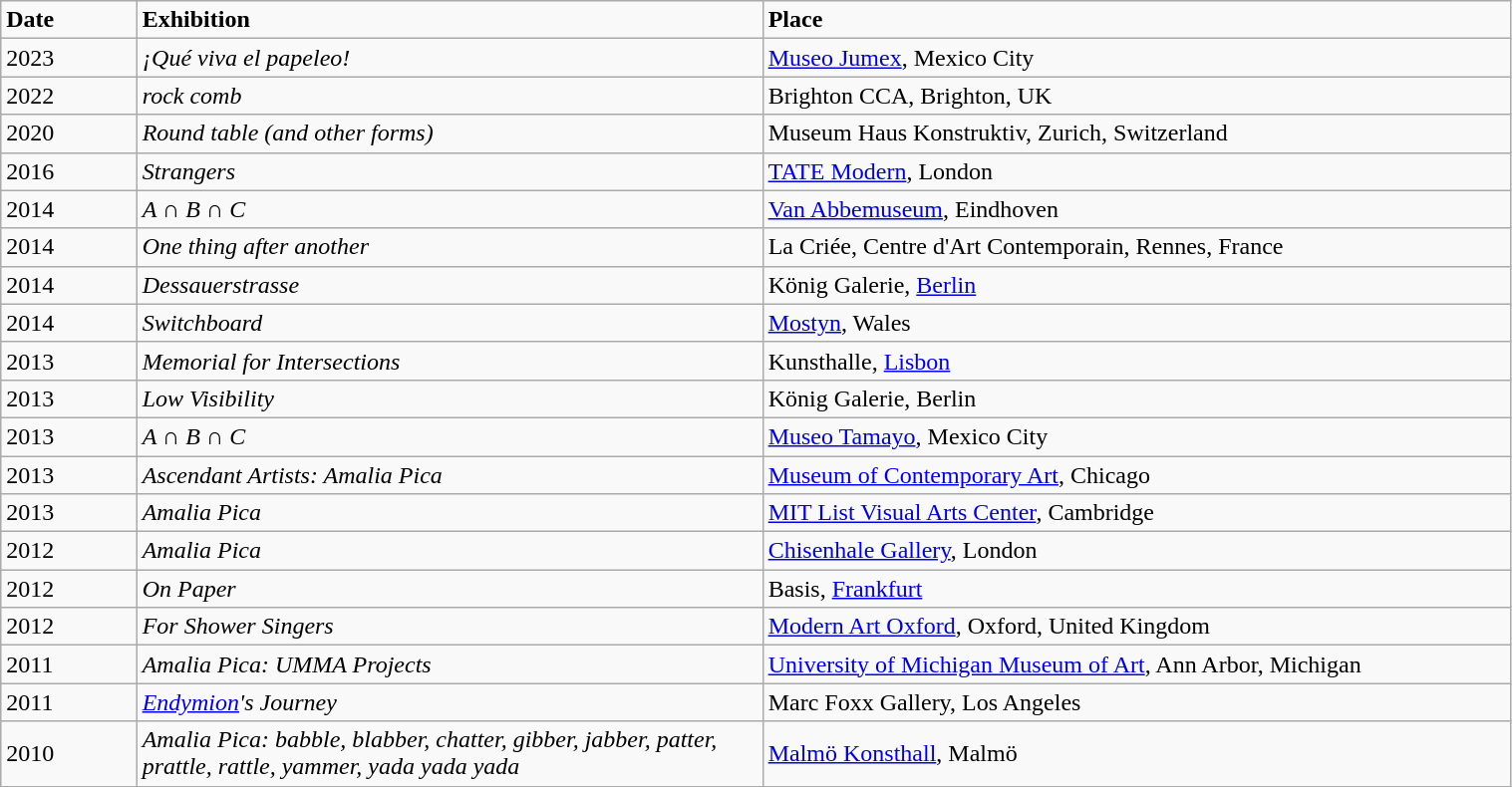<table class="wikitable" style="width:80%;">
<tr>
<td style="width: 50pt;"><strong>Date</strong></td>
<td style="width: 250pt;"><strong>Exhibition</strong></td>
<td style="width: 300pt;"><strong>Place</strong></td>
</tr>
<tr>
<td>2023</td>
<td><em>¡Qué viva el papeleo!</em></td>
<td><a href='#'>Museo Jumex</a>, Mexico City</td>
</tr>
<tr>
<td>2022</td>
<td><em>rock comb</em></td>
<td>Brighton CCA, Brighton, UK</td>
</tr>
<tr>
<td>2020</td>
<td><em>Round table (and other forms)</em></td>
<td>Museum Haus Konstruktiv, Zurich, Switzerland</td>
</tr>
<tr>
<td>2016</td>
<td><em>Strangers</em></td>
<td><a href='#'>TATE Modern</a>, London</td>
</tr>
<tr>
<td>2014</td>
<td><em>A ∩ B ∩ C</em></td>
<td><a href='#'>Van Abbemuseum</a>, Eindhoven</td>
</tr>
<tr>
<td>2014</td>
<td><em>One thing after another</em></td>
<td>La Criée, Centre d'Art Contemporain, Rennes, France</td>
</tr>
<tr>
<td>2014</td>
<td><em>Dessauerstrasse</em></td>
<td>König Galerie, <a href='#'>Berlin</a></td>
</tr>
<tr>
<td>2014</td>
<td><em>Switchboard</em></td>
<td><a href='#'>Mostyn</a>, Wales</td>
</tr>
<tr>
<td>2013</td>
<td><em>Memorial for Intersections</em></td>
<td>Kunsthalle, <a href='#'>Lisbon</a></td>
</tr>
<tr>
<td>2013</td>
<td><em>Low Visibility</em></td>
<td>König Galerie, Berlin</td>
</tr>
<tr>
<td>2013</td>
<td><em>A ∩ B ∩ C</em></td>
<td><a href='#'>Museo Tamayo</a>, Mexico City</td>
</tr>
<tr>
<td>2013</td>
<td><em>Ascendant Artists: Amalia Pica</em></td>
<td><a href='#'>Museum of Contemporary Art</a>, Chicago</td>
</tr>
<tr>
<td>2013</td>
<td><em>Amalia Pica</em></td>
<td><a href='#'>MIT List Visual Arts Center</a>, Cambridge</td>
</tr>
<tr>
<td>2012</td>
<td><em>Amalia Pica</em></td>
<td><a href='#'>Chisenhale Gallery</a>, London</td>
</tr>
<tr>
<td>2012</td>
<td><em>On Paper</em></td>
<td>Basis, <a href='#'>Frankfurt</a></td>
</tr>
<tr>
<td>2012</td>
<td><em>For Shower Singers</em></td>
<td><a href='#'>Modern Art Oxford</a>, Oxford, United Kingdom</td>
</tr>
<tr>
<td>2011</td>
<td><em>Amalia Pica: UMMA Projects</em></td>
<td><a href='#'>University of Michigan Museum of Art</a>, Ann Arbor, Michigan</td>
</tr>
<tr>
<td>2011</td>
<td><em><a href='#'>Endymion</a>'s Journey</em></td>
<td>Marc Foxx Gallery, Los Angeles</td>
</tr>
<tr>
<td>2010</td>
<td><em>Amalia Pica: babble, blabber, chatter, gibber, jabber, patter, prattle, rattle, yammer, yada yada yada</em></td>
<td><a href='#'>Malmö Konsthall</a>, Malmö</td>
</tr>
</table>
